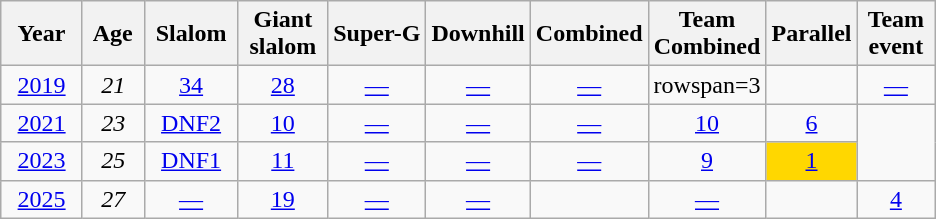<table class=wikitable style="text-align:center">
<tr>
<th>  Year  </th>
<th> Age </th>
<th> Slalom </th>
<th> Giant <br> slalom </th>
<th>Super-G</th>
<th>Downhill</th>
<th>Combined</th>
<th>Team<br>Combined</th>
<th>Parallel</th>
<th>Team<br> event </th>
</tr>
<tr>
<td><a href='#'>2019</a></td>
<td><em>21</em></td>
<td><a href='#'>34</a></td>
<td><a href='#'>28</a></td>
<td><a href='#'>—</a></td>
<td><a href='#'>—</a></td>
<td><a href='#'>—</a></td>
<td>rowspan=3</td>
<td></td>
<td><a href='#'>—</a></td>
</tr>
<tr>
<td><a href='#'>2021</a></td>
<td><em>23</em></td>
<td><a href='#'>DNF2</a></td>
<td><a href='#'>10</a></td>
<td><a href='#'>—</a></td>
<td><a href='#'>—</a></td>
<td><a href='#'>—</a></td>
<td><a href='#'>10</a></td>
<td><a href='#'>6</a></td>
</tr>
<tr>
<td><a href='#'>2023</a></td>
<td><em>25</em></td>
<td><a href='#'>DNF1</a></td>
<td><a href='#'>11</a></td>
<td><a href='#'>—</a></td>
<td><a href='#'>—</a></td>
<td><a href='#'>—</a></td>
<td><a href='#'>9</a></td>
<td style="background:gold;"><a href='#'>1</a></td>
</tr>
<tr>
<td><a href='#'>2025</a></td>
<td><em>27</em></td>
<td><a href='#'>—</a></td>
<td><a href='#'>19</a></td>
<td><a href='#'>—</a></td>
<td><a href='#'>—</a></td>
<td></td>
<td><a href='#'>—</a></td>
<td></td>
<td><a href='#'>4</a></td>
</tr>
</table>
